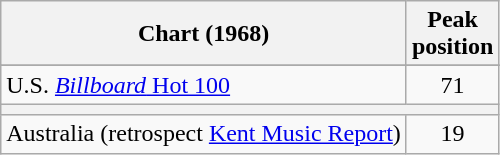<table class="wikitable sortable" border="1">
<tr>
<th>Chart (1968)</th>
<th>Peak<br>position</th>
</tr>
<tr>
</tr>
<tr>
<td>U.S. <a href='#'><em>Billboard</em> Hot 100</a></td>
<td style="text-align:center;">71</td>
</tr>
<tr>
<th colspan="2"></th>
</tr>
<tr>
<td>Australia (retrospect <a href='#'>Kent Music Report</a>)</td>
<td style="text-align:center;">19</td>
</tr>
</table>
